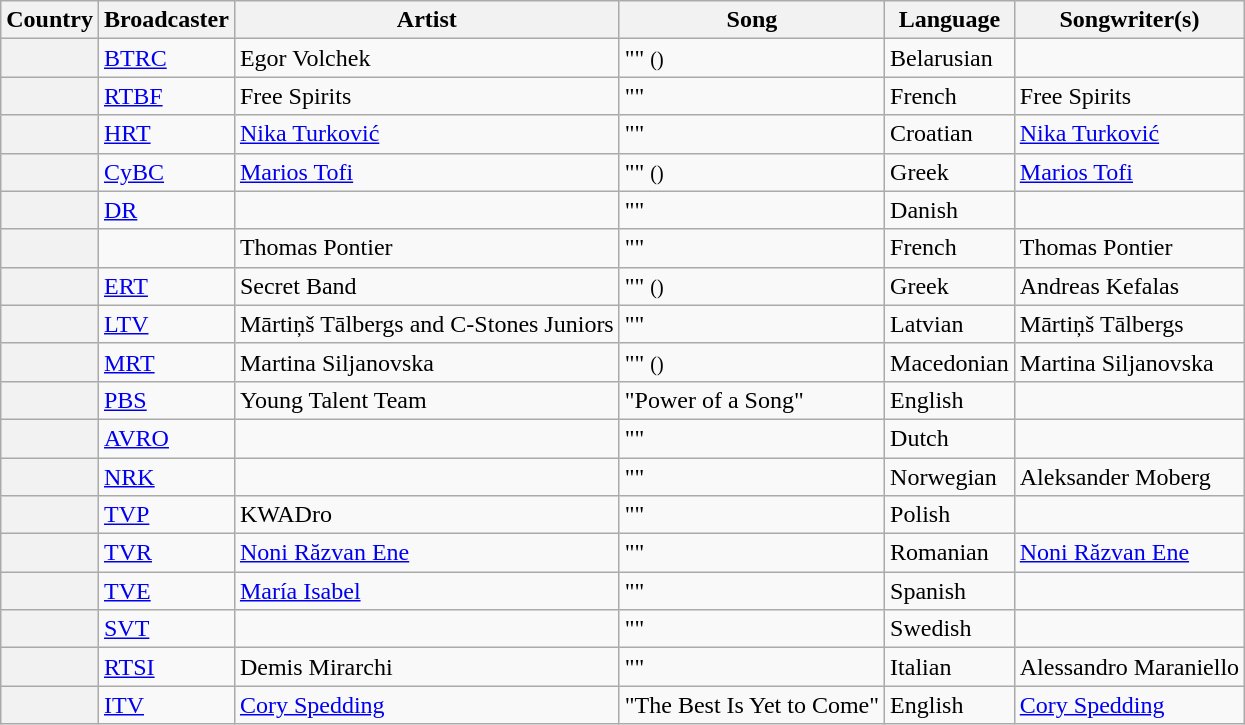<table class="wikitable plainrowheaders">
<tr>
<th>Country</th>
<th>Broadcaster</th>
<th>Artist</th>
<th>Song</th>
<th>Language</th>
<th>Songwriter(s)</th>
</tr>
<tr>
<th scope="row"></th>
<td><a href='#'>BTRC</a></td>
<td>Egor Volchek</td>
<td>"" <small>()</small></td>
<td>Belarusian</td>
<td></td>
</tr>
<tr>
<th scope="row"></th>
<td><a href='#'>RTBF</a></td>
<td>Free Spirits</td>
<td>""</td>
<td>French</td>
<td>Free Spirits</td>
</tr>
<tr>
<th scope="row"></th>
<td><a href='#'>HRT</a></td>
<td><a href='#'>Nika Turković</a></td>
<td>""</td>
<td>Croatian</td>
<td><a href='#'>Nika Turković</a></td>
</tr>
<tr>
<th scope="row"></th>
<td><a href='#'>CyBC</a></td>
<td><a href='#'>Marios Tofi</a></td>
<td>"" <small>()</small></td>
<td>Greek</td>
<td><a href='#'>Marios Tofi</a></td>
</tr>
<tr>
<th scope="row"></th>
<td><a href='#'>DR</a></td>
<td></td>
<td>""</td>
<td>Danish</td>
<td></td>
</tr>
<tr>
<th scope="row"></th>
<td></td>
<td>Thomas Pontier</td>
<td>""</td>
<td>French</td>
<td>Thomas Pontier</td>
</tr>
<tr>
<th scope="row"></th>
<td><a href='#'>ERT</a></td>
<td>Secret Band</td>
<td>"" <small>()</small></td>
<td>Greek</td>
<td>Andreas Kefalas</td>
</tr>
<tr>
<th scope="row"></th>
<td><a href='#'>LTV</a></td>
<td>Mārtiņš Tālbergs and C-Stones Juniors</td>
<td>""</td>
<td>Latvian</td>
<td>Mārtiņš Tālbergs</td>
</tr>
<tr>
<th scope="row"></th>
<td><a href='#'>MRT</a></td>
<td>Martina Siljanovska</td>
<td>"" <small>()</small></td>
<td>Macedonian</td>
<td>Martina Siljanovska</td>
</tr>
<tr>
<th scope="row"></th>
<td><a href='#'>PBS</a></td>
<td>Young Talent Team</td>
<td>"Power of a Song"</td>
<td>English</td>
<td></td>
</tr>
<tr>
<th scope="row"></th>
<td><a href='#'>AVRO</a></td>
<td></td>
<td>""</td>
<td>Dutch</td>
<td></td>
</tr>
<tr>
<th scope="row"></th>
<td><a href='#'>NRK</a></td>
<td></td>
<td>""</td>
<td>Norwegian</td>
<td>Aleksander Moberg</td>
</tr>
<tr>
<th scope="row"></th>
<td><a href='#'>TVP</a></td>
<td>KWADro</td>
<td>""</td>
<td>Polish</td>
<td></td>
</tr>
<tr>
<th scope="row"></th>
<td><a href='#'>TVR</a></td>
<td><a href='#'>Noni Răzvan Ene</a></td>
<td>""</td>
<td>Romanian</td>
<td><a href='#'>Noni Răzvan Ene</a></td>
</tr>
<tr>
<th scope="row"></th>
<td><a href='#'>TVE</a></td>
<td><a href='#'>María Isabel</a></td>
<td>""</td>
<td>Spanish</td>
<td></td>
</tr>
<tr>
<th scope="row"></th>
<td><a href='#'>SVT</a></td>
<td></td>
<td>""</td>
<td>Swedish</td>
<td></td>
</tr>
<tr>
<th scope="row"></th>
<td><a href='#'>RTSI</a></td>
<td>Demis Mirarchi</td>
<td>""</td>
<td>Italian</td>
<td>Alessandro Maraniello</td>
</tr>
<tr>
<th scope="row"></th>
<td><a href='#'>ITV</a></td>
<td><a href='#'>Cory Spedding</a></td>
<td>"The Best Is Yet to Come"</td>
<td>English</td>
<td><a href='#'>Cory Spedding</a></td>
</tr>
</table>
